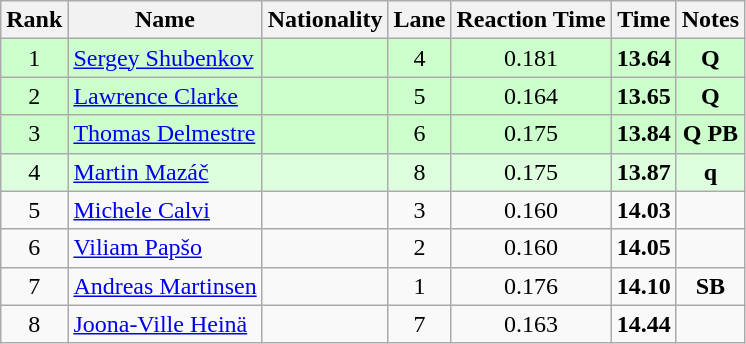<table class="wikitable sortable" style="text-align:center">
<tr>
<th>Rank</th>
<th>Name</th>
<th>Nationality</th>
<th>Lane</th>
<th>Reaction Time</th>
<th>Time</th>
<th>Notes</th>
</tr>
<tr bgcolor=ccffcc>
<td>1</td>
<td align=left><a href='#'>Sergey Shubenkov</a></td>
<td align=left></td>
<td>4</td>
<td>0.181</td>
<td><strong>13.64</strong></td>
<td><strong>Q</strong></td>
</tr>
<tr bgcolor=ccffcc>
<td>2</td>
<td align=left><a href='#'>Lawrence Clarke</a></td>
<td align=left></td>
<td>5</td>
<td>0.164</td>
<td><strong>13.65</strong></td>
<td><strong>Q</strong></td>
</tr>
<tr bgcolor=ccffcc>
<td>3</td>
<td align=left><a href='#'>Thomas Delmestre</a></td>
<td align=left></td>
<td>6</td>
<td>0.175</td>
<td><strong>13.84</strong></td>
<td><strong>Q PB</strong></td>
</tr>
<tr bgcolor=ddffdd>
<td>4</td>
<td align=left><a href='#'>Martin Mazáč</a></td>
<td align=left></td>
<td>8</td>
<td>0.175</td>
<td><strong>13.87</strong></td>
<td><strong>q</strong></td>
</tr>
<tr>
<td>5</td>
<td align=left><a href='#'>Michele Calvi</a></td>
<td align=left></td>
<td>3</td>
<td>0.160</td>
<td><strong>14.03</strong></td>
<td></td>
</tr>
<tr>
<td>6</td>
<td align=left><a href='#'>Viliam Papšo</a></td>
<td align=left></td>
<td>2</td>
<td>0.160</td>
<td><strong>14.05</strong></td>
<td></td>
</tr>
<tr>
<td>7</td>
<td align=left><a href='#'>Andreas Martinsen</a></td>
<td align=left></td>
<td>1</td>
<td>0.176</td>
<td><strong>14.10</strong></td>
<td><strong>SB</strong></td>
</tr>
<tr>
<td>8</td>
<td align=left><a href='#'>Joona-Ville Heinä</a></td>
<td align=left></td>
<td>7</td>
<td>0.163</td>
<td><strong>14.44</strong></td>
<td></td>
</tr>
</table>
